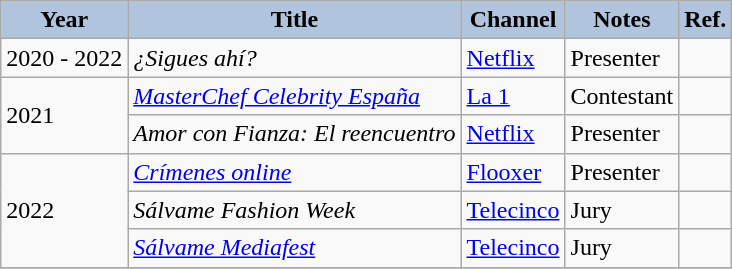<table class="wikitable">
<tr>
<th style="background: #B0C4DE;">Year</th>
<th style="background: #B0C4DE;">Title</th>
<th style="background: #B0C4DE;">Channel</th>
<th style="background: #B0C4DE;">Notes</th>
<th style="background: #B0C4DE;">Ref.</th>
</tr>
<tr>
<td>2020 - 2022</td>
<td><em>¿Sigues ahí?</em></td>
<td><a href='#'>Netflix</a></td>
<td>Presenter</td>
<td></td>
</tr>
<tr>
<td rowspan="2">2021</td>
<td><em><a href='#'>MasterChef Celebrity España</a></em></td>
<td><a href='#'>La 1</a></td>
<td>Contestant</td>
<td></td>
</tr>
<tr>
<td><em>Amor con Fianza: El reencuentro</em></td>
<td><a href='#'>Netflix</a></td>
<td>Presenter</td>
<td></td>
</tr>
<tr>
<td rowspan="3">2022</td>
<td><em><a href='#'>Crímenes online</a></em></td>
<td><a href='#'>Flooxer</a></td>
<td>Presenter</td>
<td></td>
</tr>
<tr>
<td><em>Sálvame Fashion Week</em></td>
<td><a href='#'>Telecinco</a></td>
<td>Jury</td>
<td></td>
</tr>
<tr>
<td><em><a href='#'>Sálvame Mediafest</a></em></td>
<td><a href='#'>Telecinco</a></td>
<td>Jury</td>
<td></td>
</tr>
<tr>
</tr>
</table>
